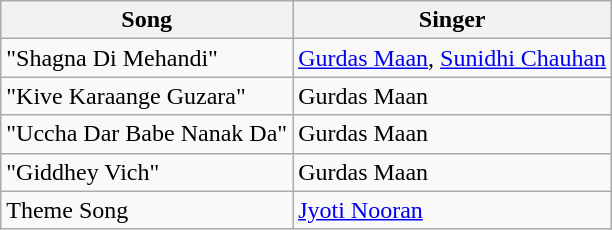<table class="wikitable">
<tr>
<th>Song</th>
<th>Singer</th>
</tr>
<tr>
<td>"Shagna Di Mehandi"</td>
<td><a href='#'>Gurdas Maan</a>, <a href='#'>Sunidhi Chauhan</a></td>
</tr>
<tr>
<td>"Kive Karaange Guzara"</td>
<td>Gurdas Maan</td>
</tr>
<tr>
<td>"Uccha Dar Babe Nanak Da"</td>
<td>Gurdas Maan</td>
</tr>
<tr>
<td>"Giddhey Vich"</td>
<td>Gurdas Maan</td>
</tr>
<tr>
<td>Theme Song</td>
<td><a href='#'>Jyoti Nooran</a></td>
</tr>
</table>
